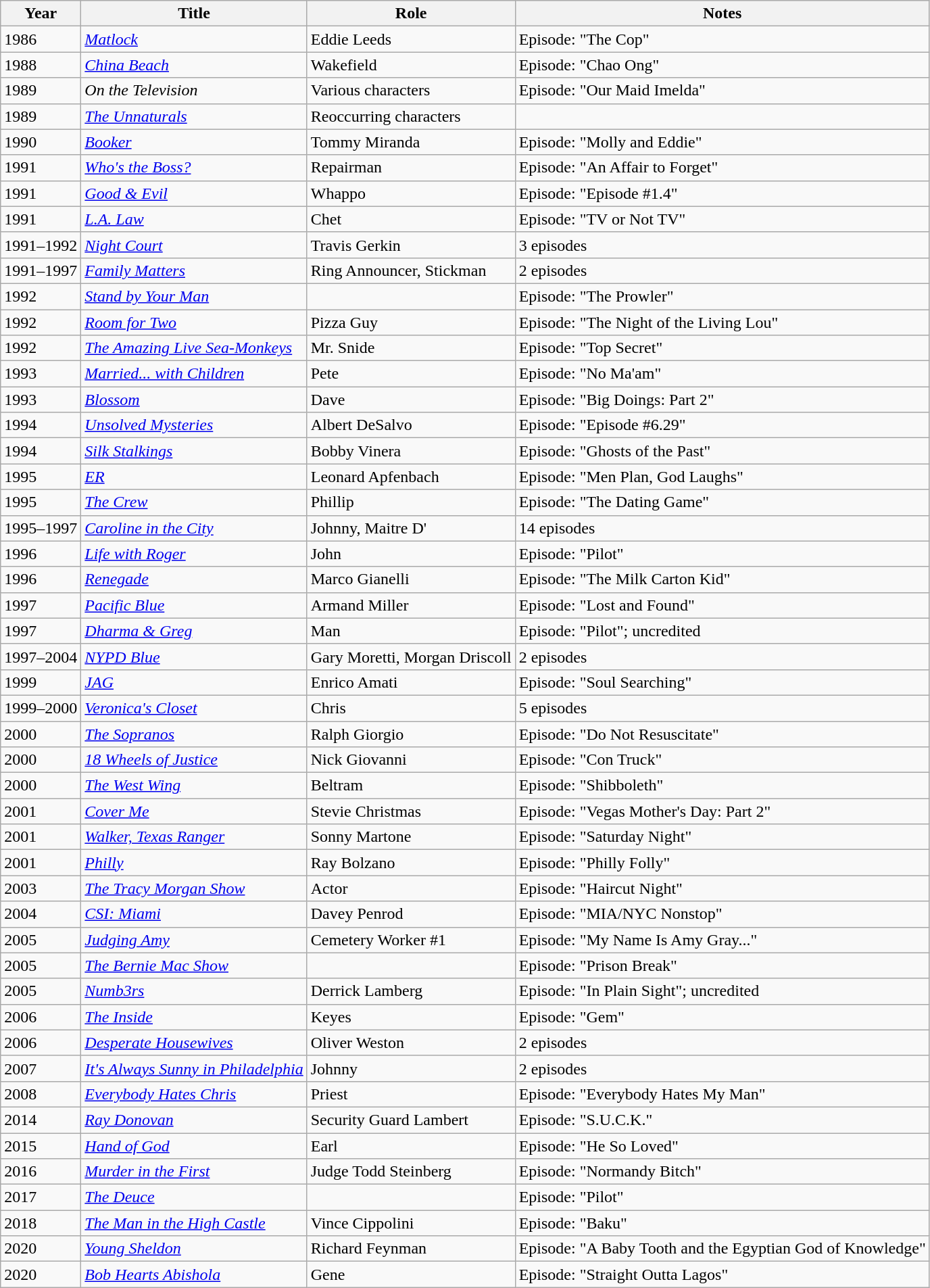<table class="wikitable sortable">
<tr>
<th>Year</th>
<th>Title</th>
<th>Role</th>
<th>Notes</th>
</tr>
<tr>
<td>1986</td>
<td><em><a href='#'>Matlock</a></em></td>
<td>Eddie Leeds</td>
<td>Episode: "The Cop"</td>
</tr>
<tr>
<td>1988</td>
<td><em><a href='#'>China Beach</a></em></td>
<td>Wakefield</td>
<td>Episode: "Chao Ong"</td>
</tr>
<tr>
<td>1989</td>
<td><em>On the Television</em></td>
<td>Various characters</td>
<td>Episode: "Our Maid Imelda"</td>
</tr>
<tr>
<td>1989</td>
<td><em><a href='#'>The Unnaturals</a></em></td>
<td>Reoccurring characters</td>
<td></td>
</tr>
<tr>
<td>1990</td>
<td><em><a href='#'>Booker</a></em></td>
<td>Tommy Miranda</td>
<td>Episode: "Molly and Eddie"</td>
</tr>
<tr>
<td>1991</td>
<td><em><a href='#'>Who's the Boss?</a></em></td>
<td>Repairman</td>
<td>Episode: "An Affair to Forget"</td>
</tr>
<tr>
<td>1991</td>
<td><em><a href='#'>Good & Evil</a></em></td>
<td>Whappo</td>
<td>Episode: "Episode #1.4"</td>
</tr>
<tr>
<td>1991</td>
<td><em><a href='#'>L.A. Law</a></em></td>
<td>Chet</td>
<td>Episode: "TV or Not TV"</td>
</tr>
<tr>
<td>1991–1992</td>
<td><em><a href='#'>Night Court</a></em></td>
<td>Travis Gerkin</td>
<td>3 episodes</td>
</tr>
<tr>
<td>1991–1997</td>
<td><em><a href='#'>Family Matters</a></em></td>
<td>Ring Announcer, Stickman</td>
<td>2 episodes</td>
</tr>
<tr>
<td>1992</td>
<td><em><a href='#'>Stand by Your Man</a></em></td>
<td></td>
<td>Episode: "The Prowler"</td>
</tr>
<tr>
<td>1992</td>
<td><em><a href='#'>Room for Two</a></em></td>
<td>Pizza Guy</td>
<td>Episode: "The Night of the Living Lou"</td>
</tr>
<tr>
<td>1992</td>
<td><em><a href='#'>The Amazing Live Sea-Monkeys</a></em></td>
<td>Mr. Snide</td>
<td>Episode: "Top Secret"</td>
</tr>
<tr>
<td>1993</td>
<td><em><a href='#'>Married... with Children</a></em></td>
<td>Pete</td>
<td>Episode: "No Ma'am"</td>
</tr>
<tr>
<td>1993</td>
<td><em><a href='#'>Blossom</a></em></td>
<td>Dave</td>
<td>Episode: "Big Doings: Part 2"</td>
</tr>
<tr>
<td>1994</td>
<td><em><a href='#'>Unsolved Mysteries</a></em></td>
<td>Albert DeSalvo</td>
<td>Episode: "Episode #6.29"</td>
</tr>
<tr>
<td>1994</td>
<td><em><a href='#'>Silk Stalkings</a></em></td>
<td>Bobby Vinera</td>
<td>Episode: "Ghosts of the Past"</td>
</tr>
<tr>
<td>1995</td>
<td><em><a href='#'>ER</a></em></td>
<td>Leonard Apfenbach</td>
<td>Episode: "Men Plan, God Laughs"</td>
</tr>
<tr>
<td>1995</td>
<td><em><a href='#'>The Crew</a></em></td>
<td>Phillip</td>
<td>Episode: "The Dating Game"</td>
</tr>
<tr>
<td>1995–1997</td>
<td><em><a href='#'>Caroline in the City</a></em></td>
<td>Johnny, Maitre D'</td>
<td>14 episodes</td>
</tr>
<tr>
<td>1996</td>
<td><em><a href='#'>Life with Roger</a></em></td>
<td>John</td>
<td>Episode: "Pilot"</td>
</tr>
<tr>
<td>1996</td>
<td><em><a href='#'>Renegade</a></em></td>
<td>Marco Gianelli</td>
<td>Episode: "The Milk Carton Kid"</td>
</tr>
<tr>
<td>1997</td>
<td><em><a href='#'>Pacific Blue</a></em></td>
<td>Armand Miller</td>
<td>Episode: "Lost and Found"</td>
</tr>
<tr>
<td>1997</td>
<td><em><a href='#'>Dharma & Greg</a></em></td>
<td>Man</td>
<td>Episode: "Pilot"; uncredited</td>
</tr>
<tr>
<td>1997–2004</td>
<td><em><a href='#'>NYPD Blue</a></em></td>
<td>Gary Moretti, Morgan Driscoll</td>
<td>2 episodes</td>
</tr>
<tr>
<td>1999</td>
<td><a href='#'><em>JAG</em></a></td>
<td>Enrico Amati</td>
<td>Episode: "Soul Searching"</td>
</tr>
<tr>
<td>1999–2000</td>
<td><em><a href='#'>Veronica's Closet</a></em></td>
<td>Chris</td>
<td>5 episodes</td>
</tr>
<tr>
<td>2000</td>
<td><em><a href='#'>The Sopranos</a></em></td>
<td>Ralph Giorgio</td>
<td>Episode: "Do Not Resuscitate"</td>
</tr>
<tr>
<td>2000</td>
<td><em><a href='#'>18 Wheels of Justice</a></em></td>
<td>Nick Giovanni</td>
<td>Episode: "Con Truck"</td>
</tr>
<tr>
<td>2000</td>
<td><em><a href='#'>The West Wing</a></em></td>
<td>Beltram</td>
<td>Episode: "Shibboleth"</td>
</tr>
<tr>
<td>2001</td>
<td><em><a href='#'>Cover Me</a></em></td>
<td>Stevie Christmas</td>
<td>Episode: "Vegas Mother's Day: Part 2"</td>
</tr>
<tr>
<td>2001</td>
<td><em><a href='#'>Walker, Texas Ranger</a></em></td>
<td>Sonny Martone</td>
<td>Episode: "Saturday Night"</td>
</tr>
<tr>
<td>2001</td>
<td><em><a href='#'>Philly</a></em></td>
<td>Ray Bolzano</td>
<td>Episode: "Philly Folly"</td>
</tr>
<tr>
<td>2003</td>
<td><em><a href='#'>The Tracy Morgan Show</a></em></td>
<td>Actor</td>
<td>Episode: "Haircut Night"</td>
</tr>
<tr>
<td>2004</td>
<td><em><a href='#'>CSI: Miami</a></em></td>
<td>Davey Penrod</td>
<td>Episode: "MIA/NYC Nonstop"</td>
</tr>
<tr>
<td>2005</td>
<td><em><a href='#'>Judging Amy</a></em></td>
<td>Cemetery Worker #1</td>
<td>Episode: "My Name Is Amy Gray..."</td>
</tr>
<tr>
<td>2005</td>
<td><em><a href='#'>The Bernie Mac Show</a></em></td>
<td></td>
<td>Episode: "Prison Break"</td>
</tr>
<tr>
<td>2005</td>
<td><em><a href='#'>Numb3rs</a></em></td>
<td>Derrick Lamberg</td>
<td>Episode: "In Plain Sight"; uncredited</td>
</tr>
<tr>
<td>2006</td>
<td><em><a href='#'>The Inside</a></em></td>
<td>Keyes</td>
<td>Episode: "Gem"</td>
</tr>
<tr>
<td>2006</td>
<td><em><a href='#'>Desperate Housewives</a></em></td>
<td>Oliver Weston</td>
<td>2 episodes</td>
</tr>
<tr>
<td>2007</td>
<td><em><a href='#'>It's Always Sunny in Philadelphia</a></em></td>
<td>Johnny</td>
<td>2 episodes</td>
</tr>
<tr>
<td>2008</td>
<td><em><a href='#'>Everybody Hates Chris</a></em></td>
<td>Priest</td>
<td>Episode: "Everybody Hates My Man"</td>
</tr>
<tr>
<td>2014</td>
<td><em><a href='#'>Ray Donovan</a></em></td>
<td>Security Guard Lambert</td>
<td>Episode: "S.U.C.K."</td>
</tr>
<tr>
<td>2015</td>
<td><em><a href='#'>Hand of God</a></em></td>
<td>Earl</td>
<td>Episode: "He So Loved"</td>
</tr>
<tr>
<td>2016</td>
<td><em><a href='#'>Murder in the First</a></em></td>
<td>Judge Todd Steinberg</td>
<td>Episode: "Normandy Bitch"</td>
</tr>
<tr>
<td>2017</td>
<td><em><a href='#'>The Deuce</a></em></td>
<td></td>
<td>Episode: "Pilot"</td>
</tr>
<tr>
<td>2018</td>
<td><em><a href='#'>The Man in the High Castle</a></em></td>
<td>Vince Cippolini</td>
<td>Episode: "Baku"</td>
</tr>
<tr>
<td>2020</td>
<td><em><a href='#'>Young Sheldon</a></em></td>
<td>Richard Feynman</td>
<td>Episode: "A Baby Tooth and the Egyptian God of Knowledge"</td>
</tr>
<tr>
<td>2020</td>
<td><em><a href='#'>Bob Hearts Abishola</a></em></td>
<td>Gene</td>
<td>Episode: "Straight Outta Lagos"</td>
</tr>
</table>
